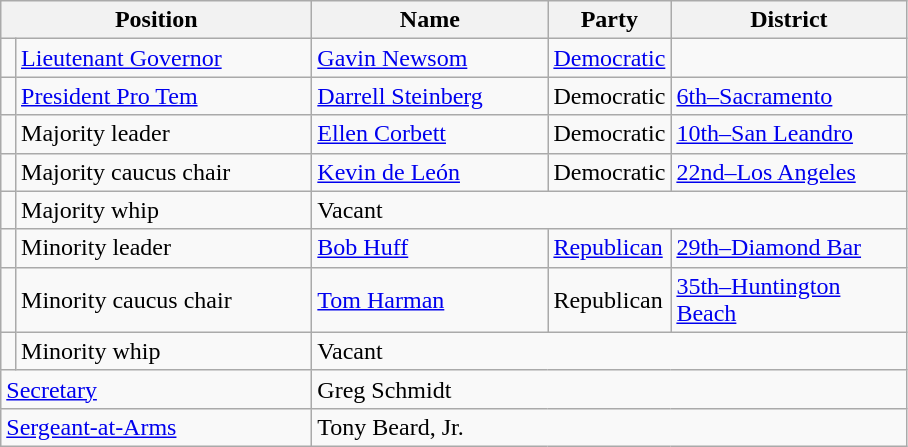<table class="wikitable" style="font-size:100%">
<tr>
<th scope="col" colspan="2" width="200">Position</th>
<th scope="col" width="150">Name</th>
<th scope="col" width="70">Party</th>
<th scope="col" width="150">District</th>
</tr>
<tr>
<td></td>
<td><a href='#'>Lieutenant Governor</a></td>
<td><a href='#'>Gavin Newsom</a></td>
<td><a href='#'>Democratic</a></td>
<td></td>
</tr>
<tr>
<td></td>
<td><a href='#'>President Pro Tem</a></td>
<td><a href='#'>Darrell Steinberg</a></td>
<td>Democratic</td>
<td><a href='#'>6th–Sacramento</a></td>
</tr>
<tr>
<td></td>
<td>Majority leader</td>
<td><a href='#'>Ellen Corbett</a></td>
<td>Democratic</td>
<td><a href='#'>10th–San Leandro</a></td>
</tr>
<tr>
<td></td>
<td>Majority caucus chair</td>
<td><a href='#'>Kevin de León</a></td>
<td>Democratic</td>
<td><a href='#'>22nd–Los Angeles</a></td>
</tr>
<tr>
<td></td>
<td>Majority whip</td>
<td colspan="3">Vacant</td>
</tr>
<tr>
<td></td>
<td>Minority leader</td>
<td><a href='#'>Bob Huff</a></td>
<td><a href='#'>Republican</a></td>
<td><a href='#'>29th–Diamond Bar</a></td>
</tr>
<tr>
<td></td>
<td>Minority caucus chair</td>
<td><a href='#'>Tom Harman</a></td>
<td>Republican</td>
<td><a href='#'>35th–Huntington Beach</a></td>
</tr>
<tr>
<td></td>
<td>Minority whip</td>
<td colspan="3">Vacant</td>
</tr>
<tr>
<td scope="row" colspan="2"><a href='#'>Secretary</a></td>
<td colspan="3">Greg Schmidt</td>
</tr>
<tr>
<td scope="row" colspan="2"><a href='#'>Sergeant-at-Arms</a></td>
<td colspan="3">Tony Beard, Jr.</td>
</tr>
</table>
